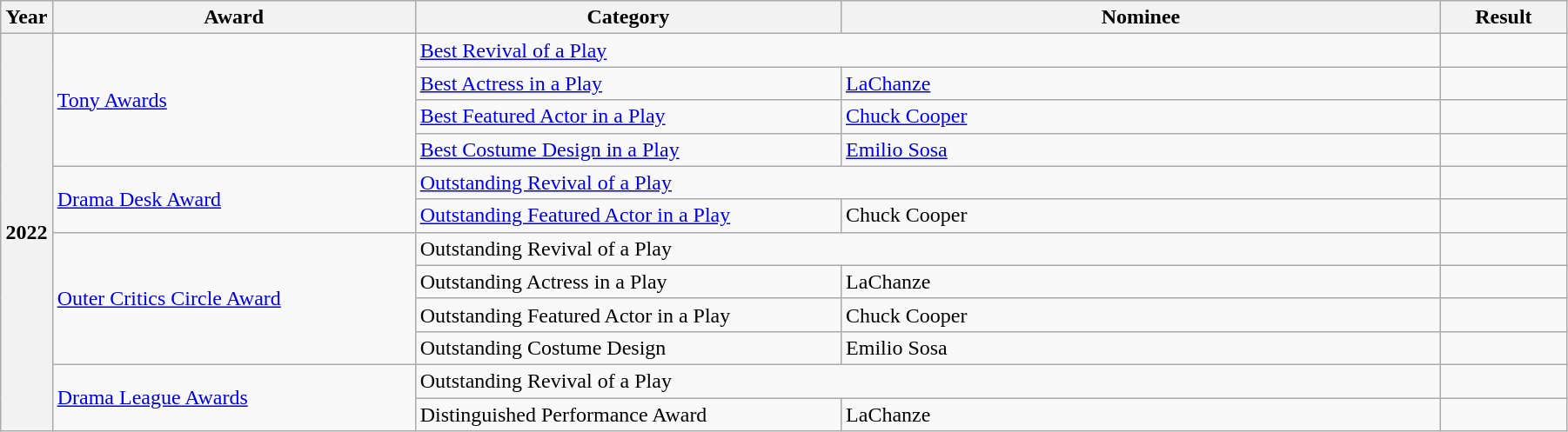<table class="wikitable" width="95%">
<tr>
<th width="3%" scope="col">Year</th>
<th width="23%" scope="col">Award</th>
<th width="27%" scope="col">Category</th>
<th width="38%" scope="col">Nominee</th>
<th width="8%" scope="col">Result</th>
</tr>
<tr>
<th rowspan="15">2022</th>
<td rowspan="4"><a href='#'>Tony Awards</a></td>
<td colspan="2"><a href='#'>Best Revival of a Play</a></td>
<td></td>
</tr>
<tr>
<td><a href='#'>Best Actress in a Play</a></td>
<td><a href='#'>LaChanze</a></td>
<td></td>
</tr>
<tr>
<td><a href='#'>Best Featured Actor in a Play</a></td>
<td><a href='#'>Chuck Cooper</a></td>
<td></td>
</tr>
<tr>
<td><a href='#'>Best Costume Design in a Play</a></td>
<td><a href='#'>Emilio Sosa</a></td>
<td></td>
</tr>
<tr>
<td rowspan="2"><a href='#'>Drama Desk Award</a></td>
<td colspan="2"><a href='#'>Outstanding Revival of a Play</a></td>
<td></td>
</tr>
<tr>
<td><a href='#'>Outstanding Featured Actor in a Play</a></td>
<td>Chuck Cooper</td>
<td></td>
</tr>
<tr>
<td rowspan="4"><a href='#'>Outer Critics Circle Award</a></td>
<td colspan="2">Outstanding Revival of a Play</td>
<td></td>
</tr>
<tr>
<td>Outstanding Actress in a Play</td>
<td>LaChanze</td>
<td></td>
</tr>
<tr>
<td>Outstanding Featured Actor in a Play</td>
<td>Chuck Cooper</td>
<td></td>
</tr>
<tr>
<td>Outstanding Costume Design</td>
<td>Emilio Sosa</td>
<td></td>
</tr>
<tr>
<td rowspan="2"><a href='#'>Drama League Awards</a></td>
<td colspan="2">Outstanding Revival of a Play</td>
<td></td>
</tr>
<tr>
<td>Distinguished Performance Award</td>
<td>LaChanze</td>
<td></td>
</tr>
</table>
